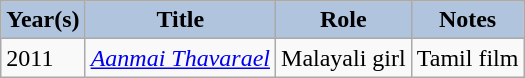<table class="wikitable">
<tr>
<th style="background:#B0C4DE;">Year(s)</th>
<th style="background:#B0C4DE;">Title</th>
<th style="background:#B0C4DE;">Role</th>
<th style="background:#B0C4DE;">Notes</th>
</tr>
<tr>
<td>2011</td>
<td><em><a href='#'>Aanmai Thavarael</a></em></td>
<td>Malayali girl</td>
<td>Tamil film</td>
</tr>
</table>
